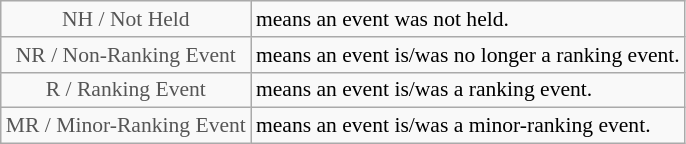<table class="wikitable" style="font-size:90%">
<tr>
<td style="text-align:center; color:#555555;" colspan="4">NH / Not Held</td>
<td>means an event was not held.</td>
</tr>
<tr>
<td style="text-align:center; color:#555555;" colspan="4">NR / Non-Ranking Event</td>
<td>means an event is/was no longer a ranking event.</td>
</tr>
<tr>
<td style="text-align:center; color:#555555;" colspan="4">R / Ranking Event</td>
<td>means an event is/was a ranking event.</td>
</tr>
<tr>
<td style="text-align:center; color:#555555;" colspan="4">MR / Minor-Ranking Event</td>
<td>means an event is/was a minor-ranking event.</td>
</tr>
</table>
